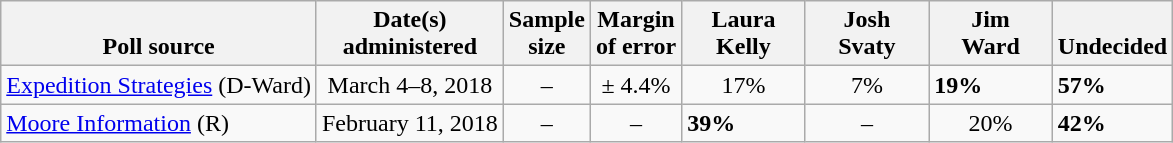<table class="wikitable">
<tr valign=bottom>
<th>Poll source</th>
<th>Date(s)<br>administered</th>
<th>Sample<br>size</th>
<th>Margin<br>of error</th>
<th style="width:75px;">Laura<br>Kelly</th>
<th style="width:75px;">Josh<br>Svaty</th>
<th style="width:75px;">Jim<br>Ward</th>
<th>Undecided</th>
</tr>
<tr>
<td><a href='#'>Expedition Strategies</a> (D-Ward)</td>
<td align=center>March 4–8, 2018</td>
<td align=center>–</td>
<td align=center>± 4.4%</td>
<td align=center>17%</td>
<td align=center>7%</td>
<td><strong>19%</strong></td>
<td><strong>57%</strong></td>
</tr>
<tr>
<td><a href='#'>Moore Information</a> (R)</td>
<td align=center>February 11, 2018</td>
<td align=center>–</td>
<td align=center>–</td>
<td><strong>39%</strong></td>
<td align=center>–</td>
<td align=center>20%</td>
<td><strong>42%</strong></td>
</tr>
</table>
